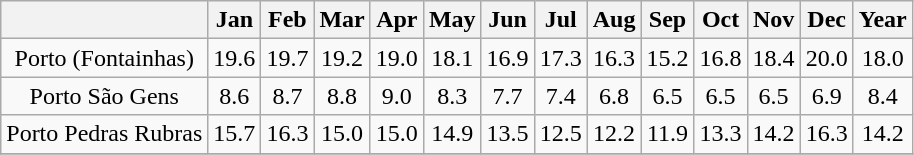<table class="wikitable sortable" style="text-align: center">
<tr>
<th></th>
<th><strong>Jan</strong></th>
<th><strong>Feb</strong></th>
<th><strong>Mar</strong></th>
<th><strong>Apr</strong></th>
<th><strong>May</strong></th>
<th><strong>Jun</strong></th>
<th><strong>Jul</strong></th>
<th><strong>Aug</strong></th>
<th><strong>Sep</strong></th>
<th><strong>Oct</strong></th>
<th><strong>Nov</strong></th>
<th><strong>Dec</strong></th>
<th><strong>Year</strong></th>
</tr>
<tr>
<td>Porto (Fontainhas)</td>
<td>19.6</td>
<td>19.7</td>
<td>19.2</td>
<td>19.0</td>
<td>18.1</td>
<td>16.9</td>
<td>17.3</td>
<td>16.3</td>
<td>15.2</td>
<td>16.8</td>
<td>18.4</td>
<td>20.0</td>
<td>18.0</td>
</tr>
<tr>
<td>Porto São Gens</td>
<td>8.6</td>
<td>8.7</td>
<td>8.8</td>
<td>9.0</td>
<td>8.3</td>
<td>7.7</td>
<td>7.4</td>
<td>6.8</td>
<td>6.5</td>
<td>6.5</td>
<td>6.5</td>
<td>6.9</td>
<td>8.4</td>
</tr>
<tr>
<td>Porto Pedras Rubras</td>
<td>15.7</td>
<td>16.3</td>
<td>15.0</td>
<td>15.0</td>
<td>14.9</td>
<td>13.5</td>
<td>12.5</td>
<td>12.2</td>
<td>11.9</td>
<td>13.3</td>
<td>14.2</td>
<td>16.3</td>
<td>14.2</td>
</tr>
<tr>
</tr>
</table>
